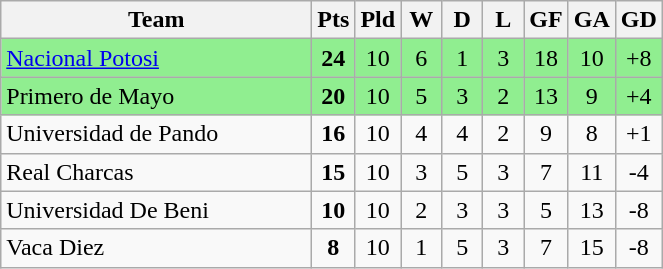<table class="wikitable" style="text-align: center;">
<tr>
<th width="200">Team</th>
<th width="20" abbr="Points">Pts</th>
<th width="20" abbr="Played">Pld</th>
<th width="20" abbr="Won">W</th>
<th width="20" abbr="Drawn">D</th>
<th width="20" abbr="Lost">L</th>
<th width="20" abbr="Goals for">GF</th>
<th width="20" abbr="Goals against">GA</th>
<th width="20" abbr="Goal difference">GD</th>
</tr>
<tr bgcolor="#90EE90">
<td style="text-align:left;"><a href='#'>Nacional Potosi</a></td>
<td><strong>24</strong></td>
<td>10</td>
<td>6</td>
<td>1</td>
<td>3</td>
<td>18</td>
<td>10</td>
<td>+8</td>
</tr>
<tr bgcolor="#90EE90">
<td style="text-align:left;">Primero de Mayo</td>
<td><strong>20</strong></td>
<td>10</td>
<td>5</td>
<td>3</td>
<td>2</td>
<td>13</td>
<td>9</td>
<td>+4</td>
</tr>
<tr>
<td style="text-align:left;">Universidad de Pando</td>
<td><strong>16</strong></td>
<td>10</td>
<td>4</td>
<td>4</td>
<td>2</td>
<td>9</td>
<td>8</td>
<td>+1</td>
</tr>
<tr>
<td style="text-align:left;">Real Charcas</td>
<td><strong>15</strong></td>
<td>10</td>
<td>3</td>
<td>5</td>
<td>3</td>
<td>7</td>
<td>11</td>
<td>-4</td>
</tr>
<tr>
<td style="text-align:left;">Universidad De Beni</td>
<td><strong>10</strong></td>
<td>10</td>
<td>2</td>
<td>3</td>
<td>3</td>
<td>5</td>
<td>13</td>
<td>-8</td>
</tr>
<tr>
<td style="text-align:left;">Vaca Diez</td>
<td><strong>8</strong></td>
<td>10</td>
<td>1</td>
<td>5</td>
<td>3</td>
<td>7</td>
<td>15</td>
<td>-8</td>
</tr>
</table>
